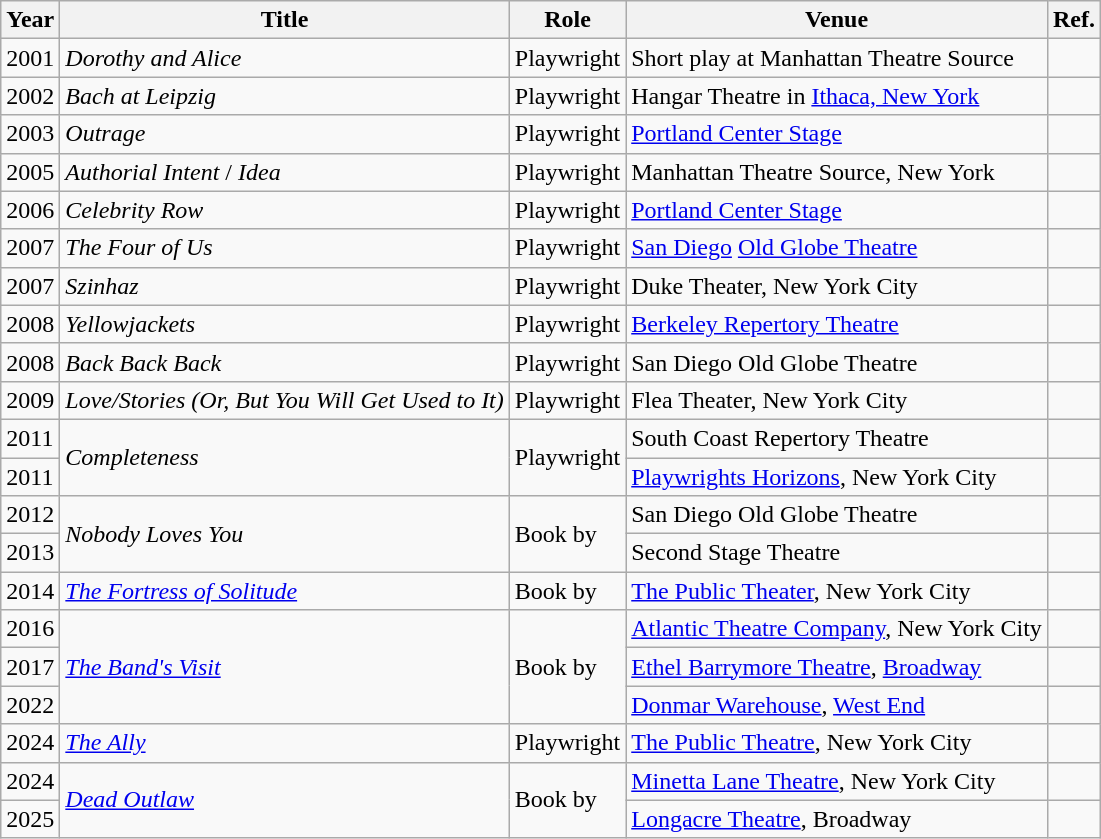<table class="wikitable">
<tr>
<th>Year</th>
<th>Title</th>
<th>Role</th>
<th>Venue</th>
<th class="unsortable">Ref.</th>
</tr>
<tr>
<td>2001</td>
<td><em>Dorothy and Alice</em></td>
<td>Playwright</td>
<td>Short play at Manhattan Theatre Source</td>
<td></td>
</tr>
<tr>
<td>2002</td>
<td><em>Bach at Leipzig</em></td>
<td>Playwright</td>
<td>Hangar Theatre in <a href='#'>Ithaca, New York</a></td>
<td></td>
</tr>
<tr>
<td>2003</td>
<td><em>Outrage</em></td>
<td>Playwright</td>
<td><a href='#'>Portland Center Stage</a></td>
<td></td>
</tr>
<tr>
<td>2005</td>
<td><em>Authorial Intent</em> / <em>Idea</em></td>
<td>Playwright</td>
<td>Manhattan Theatre Source, New York</td>
<td></td>
</tr>
<tr>
<td>2006</td>
<td><em>Celebrity Row</em></td>
<td>Playwright</td>
<td><a href='#'>Portland Center Stage</a></td>
<td></td>
</tr>
<tr>
<td>2007</td>
<td><em>The Four of Us</em></td>
<td>Playwright</td>
<td><a href='#'>San Diego</a> <a href='#'>Old Globe Theatre</a></td>
<td></td>
</tr>
<tr>
<td>2007</td>
<td><em>Szinhaz</em></td>
<td>Playwright</td>
<td>Duke Theater, New York City</td>
<td></td>
</tr>
<tr>
<td>2008</td>
<td><em>Yellowjackets</em></td>
<td>Playwright</td>
<td><a href='#'>Berkeley Repertory Theatre</a></td>
<td></td>
</tr>
<tr>
<td>2008</td>
<td><em>Back Back Back</em></td>
<td>Playwright</td>
<td>San Diego Old Globe Theatre</td>
<td></td>
</tr>
<tr>
<td>2009</td>
<td><em>Love/Stories (Or, But You Will Get Used to It)</em></td>
<td>Playwright</td>
<td>Flea Theater, New York City</td>
<td></td>
</tr>
<tr>
<td>2011</td>
<td rowspan=2><em>Completeness</em></td>
<td rowspan=2>Playwright</td>
<td>South Coast Repertory Theatre</td>
<td></td>
</tr>
<tr>
<td>2011</td>
<td><a href='#'>Playwrights Horizons</a>, New York City</td>
<td></td>
</tr>
<tr>
<td>2012</td>
<td rowspan=2><em>Nobody Loves You</em></td>
<td rowspan=2>Book by</td>
<td>San Diego Old Globe Theatre</td>
<td></td>
</tr>
<tr>
<td>2013</td>
<td>Second Stage Theatre</td>
<td></td>
</tr>
<tr>
<td>2014</td>
<td><em><a href='#'>The Fortress of Solitude</a></em></td>
<td>Book by</td>
<td><a href='#'>The Public Theater</a>, New York City</td>
<td></td>
</tr>
<tr>
<td>2016</td>
<td rowspan=3><em><a href='#'>The Band's Visit</a></em></td>
<td rowspan=3>Book by</td>
<td><a href='#'>Atlantic Theatre Company</a>, New York City</td>
<td></td>
</tr>
<tr>
<td>2017</td>
<td><a href='#'>Ethel Barrymore Theatre</a>, <a href='#'>Broadway</a></td>
<td></td>
</tr>
<tr>
<td>2022</td>
<td><a href='#'>Donmar Warehouse</a>, <a href='#'>West End</a></td>
<td></td>
</tr>
<tr>
<td>2024</td>
<td><em><a href='#'>The Ally</a></em></td>
<td>Playwright</td>
<td><a href='#'>The Public Theatre</a>, New York City</td>
<td></td>
</tr>
<tr>
<td>2024</td>
<td rowspan=2><em><a href='#'>Dead Outlaw</a></em></td>
<td rowspan=2>Book by</td>
<td><a href='#'>Minetta Lane Theatre</a>, New York City</td>
<td></td>
</tr>
<tr>
<td>2025</td>
<td><a href='#'>Longacre Theatre</a>, Broadway</td>
<td></td>
</tr>
</table>
